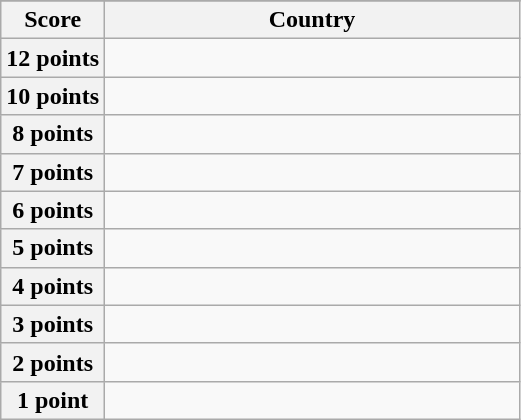<table class="wikitable">
<tr>
</tr>
<tr>
<th scope="col" width="20%">Score</th>
<th scope="col">Country</th>
</tr>
<tr>
<th scope="row">12 points</th>
<td></td>
</tr>
<tr>
<th scope="row">10 points</th>
<td></td>
</tr>
<tr>
<th scope="row">8 points</th>
<td></td>
</tr>
<tr>
<th scope="row">7 points</th>
<td></td>
</tr>
<tr>
<th scope="row">6 points</th>
<td></td>
</tr>
<tr>
<th scope="row">5 points</th>
<td></td>
</tr>
<tr>
<th scope="row">4 points</th>
<td></td>
</tr>
<tr>
<th scope="row">3 points</th>
<td></td>
</tr>
<tr>
<th scope="row">2 points</th>
<td></td>
</tr>
<tr>
<th scope="row">1 point</th>
<td></td>
</tr>
</table>
